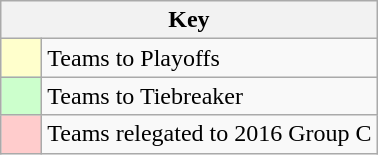<table class="wikitable" style="text-align: center;">
<tr>
<th colspan=2>Key</th>
</tr>
<tr>
<td style="background:#ffffcc; width:20px;"></td>
<td align=left>Teams to Playoffs</td>
</tr>
<tr>
<td style="background:#ccffcc; width:20px;"></td>
<td align=left>Teams to Tiebreaker</td>
</tr>
<tr>
<td style="background:#ffcccc; width:20px;"></td>
<td align=left>Teams relegated to 2016 Group C</td>
</tr>
</table>
